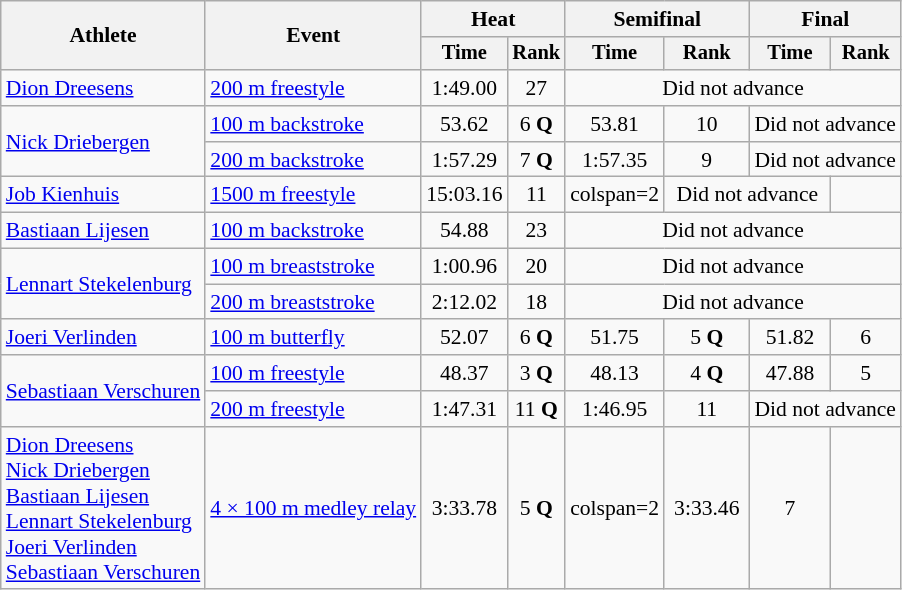<table class=wikitable style="font-size:90%">
<tr>
<th rowspan="2">Athlete</th>
<th rowspan="2">Event</th>
<th colspan="2">Heat</th>
<th colspan="2">Semifinal</th>
<th colspan="2">Final</th>
</tr>
<tr style="font-size:95%">
<th>Time</th>
<th>Rank</th>
<th>Time</th>
<th>Rank</th>
<th>Time</th>
<th>Rank</th>
</tr>
<tr align=center>
<td align=left><a href='#'>Dion Dreesens</a></td>
<td align=left><a href='#'>200 m freestyle</a></td>
<td>1:49.00</td>
<td>27</td>
<td colspan=4>Did not advance</td>
</tr>
<tr align=center>
<td align=left rowspan=2><a href='#'>Nick Driebergen</a></td>
<td align=left><a href='#'>100 m backstroke</a></td>
<td>53.62</td>
<td>6 <strong>Q</strong></td>
<td>53.81</td>
<td>10</td>
<td colspan=2>Did not advance</td>
</tr>
<tr align=center>
<td align=left><a href='#'>200 m backstroke</a></td>
<td>1:57.29</td>
<td>7 <strong>Q</strong></td>
<td>1:57.35</td>
<td>9</td>
<td colspan=2>Did not advance</td>
</tr>
<tr align=center>
<td align=left><a href='#'>Job Kienhuis</a></td>
<td align=left><a href='#'>1500 m freestyle</a></td>
<td>15:03.16</td>
<td>11</td>
<td>colspan=2 </td>
<td colspan=2>Did not advance</td>
</tr>
<tr align=center>
<td align=left><a href='#'>Bastiaan Lijesen</a></td>
<td align=left><a href='#'>100 m backstroke</a></td>
<td>54.88</td>
<td>23</td>
<td colspan=4>Did not advance</td>
</tr>
<tr align=center>
<td align=left rowspan=2><a href='#'>Lennart Stekelenburg</a></td>
<td align=left><a href='#'>100 m breaststroke</a></td>
<td>1:00.96</td>
<td>20</td>
<td colspan=4>Did not advance</td>
</tr>
<tr align=center>
<td align=left><a href='#'>200 m breaststroke</a></td>
<td>2:12.02</td>
<td>18</td>
<td colspan=4>Did not advance</td>
</tr>
<tr align=center>
<td align=left><a href='#'>Joeri Verlinden</a></td>
<td align=left><a href='#'>100 m butterfly</a></td>
<td>52.07</td>
<td>6 <strong>Q</strong></td>
<td>51.75</td>
<td>5 <strong>Q</strong></td>
<td>51.82</td>
<td>6</td>
</tr>
<tr align=center>
<td align=left rowspan=2><a href='#'>Sebastiaan Verschuren</a></td>
<td align=left><a href='#'>100 m freestyle</a></td>
<td>48.37</td>
<td>3 <strong>Q</strong></td>
<td>48.13</td>
<td>4 <strong>Q</strong></td>
<td>47.88</td>
<td>5</td>
</tr>
<tr align=center>
<td align=left><a href='#'>200 m freestyle</a></td>
<td>1:47.31</td>
<td>11 <strong>Q</strong></td>
<td>1:46.95</td>
<td>11</td>
<td colspan=2>Did not advance</td>
</tr>
<tr align=center>
<td align=left><a href='#'>Dion Dreesens</a><br><a href='#'>Nick Driebergen</a><br><a href='#'>Bastiaan Lijesen</a><br><a href='#'>Lennart Stekelenburg</a><br><a href='#'>Joeri Verlinden</a><br><a href='#'>Sebastiaan Verschuren</a></td>
<td align=left><a href='#'>4 × 100 m medley relay</a></td>
<td>3:33.78</td>
<td>5 <strong>Q</strong></td>
<td>colspan=2 </td>
<td>3:33.46</td>
<td>7</td>
</tr>
</table>
